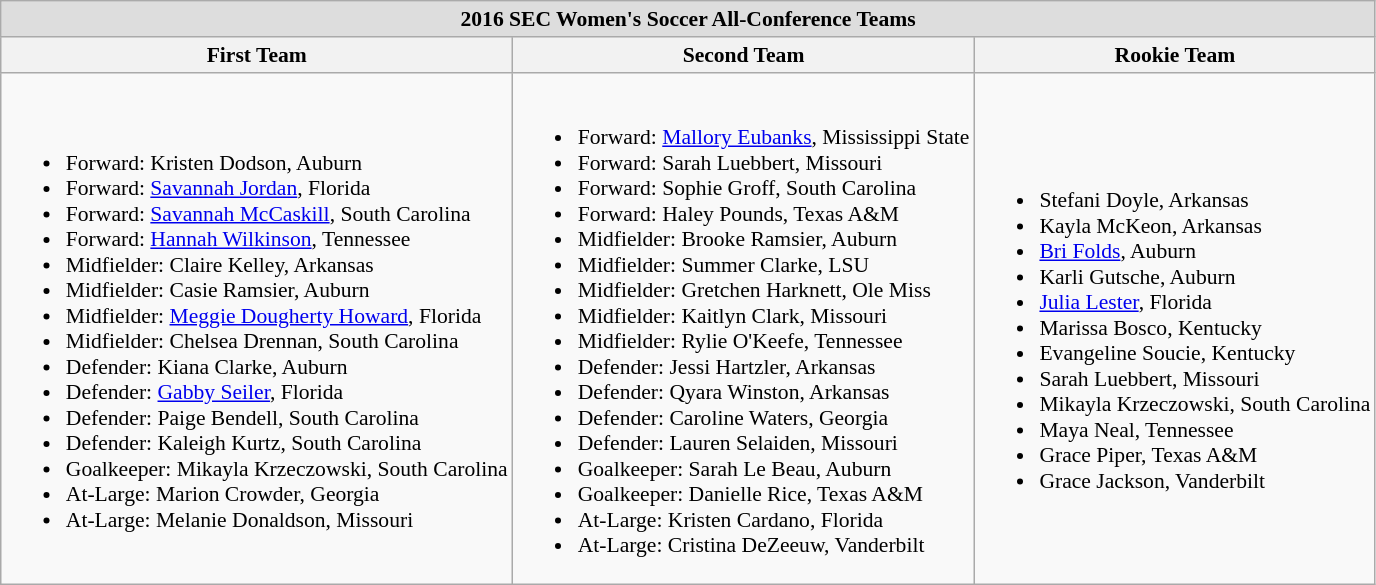<table class="wikitable" style="white-space:nowrap; font-size:90%;">
<tr>
<td colspan="7" style="text-align:center; background:#ddd;"><strong>2016 SEC Women's Soccer All-Conference Teams</strong></td>
</tr>
<tr>
<th>First Team</th>
<th>Second Team</th>
<th>Rookie Team</th>
</tr>
<tr>
<td><br><ul><li>Forward: Kristen Dodson, Auburn</li><li>Forward: <a href='#'>Savannah Jordan</a>, Florida</li><li>Forward: <a href='#'>Savannah McCaskill</a>, South Carolina</li><li>Forward: <a href='#'>Hannah Wilkinson</a>, Tennessee</li><li>Midfielder: Claire Kelley, Arkansas</li><li>Midfielder: Casie Ramsier, Auburn</li><li>Midfielder: <a href='#'>Meggie Dougherty Howard</a>, Florida</li><li>Midfielder: Chelsea Drennan, South Carolina</li><li>Defender: Kiana Clarke, Auburn</li><li>Defender: <a href='#'>Gabby Seiler</a>, Florida</li><li>Defender: Paige Bendell, South Carolina</li><li>Defender: Kaleigh Kurtz, South Carolina</li><li>Goalkeeper: Mikayla Krzeczowski, South Carolina</li><li>At-Large: Marion Crowder, Georgia</li><li>At-Large: Melanie Donaldson, Missouri</li></ul></td>
<td><br><ul><li>Forward: <a href='#'>Mallory Eubanks</a>, Mississippi State</li><li>Forward: Sarah Luebbert, Missouri</li><li>Forward: Sophie Groff, South Carolina</li><li>Forward: Haley Pounds, Texas A&M</li><li>Midfielder: Brooke Ramsier, Auburn</li><li>Midfielder: Summer Clarke, LSU</li><li>Midfielder: Gretchen Harknett, Ole Miss</li><li>Midfielder: Kaitlyn Clark, Missouri</li><li>Midfielder: Rylie O'Keefe, Tennessee</li><li>Defender: Jessi Hartzler, Arkansas</li><li>Defender: Qyara Winston, Arkansas</li><li>Defender: Caroline Waters, Georgia</li><li>Defender: Lauren Selaiden, Missouri</li><li>Goalkeeper: Sarah Le Beau, Auburn</li><li>Goalkeeper: Danielle Rice, Texas A&M</li><li>At-Large: Kristen Cardano, Florida</li><li>At-Large: Cristina DeZeeuw, Vanderbilt</li></ul></td>
<td><br><ul><li>Stefani Doyle, Arkansas</li><li>Kayla McKeon, Arkansas</li><li><a href='#'>Bri Folds</a>, Auburn</li><li>Karli Gutsche, Auburn</li><li><a href='#'>Julia Lester</a>, Florida</li><li>Marissa Bosco, Kentucky</li><li>Evangeline Soucie, Kentucky</li><li>Sarah Luebbert, Missouri</li><li>Mikayla Krzeczowski, South Carolina</li><li>Maya Neal, Tennessee</li><li>Grace Piper, Texas A&M</li><li>Grace Jackson, Vanderbilt</li></ul></td>
</tr>
</table>
